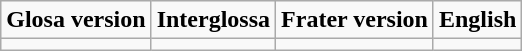<table class="wikitable">
<tr>
<td><strong>Glosa version</strong></td>
<td><strong>Interglossa</strong></td>
<td><strong>Frater version</strong></td>
<td><strong>English</strong></td>
</tr>
<tr valign="top">
<td></td>
<td></td>
<td></td>
<td></td>
</tr>
</table>
